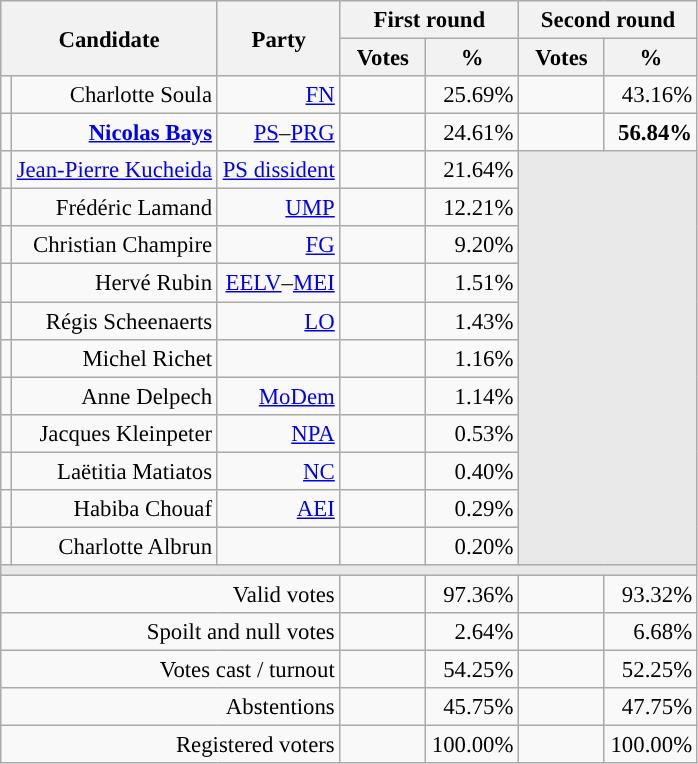<table class="wikitable" style="text-align:right;font-size:95%;">
<tr>
<th rowspan=2 colspan=2>Candidate</th>
<th rowspan=2 colspan=1>Party</th>
<th colspan=2>First round</th>
<th colspan=2>Second round</th>
</tr>
<tr>
<th style="width:50px;">Votes</th>
<th style="width:55px;">%</th>
<th style="width:50px;">Votes</th>
<th style="width:55px;">%</th>
</tr>
<tr>
<td style="color:inherit;background-color:"></td>
<td>Charlotte Soula</td>
<td><a href='#'>FN</a></td>
<td></td>
<td>25.69%</td>
<td></td>
<td>43.16%</td>
</tr>
<tr>
<td style="color:inherit;background-color:"></td>
<td><strong><a href='#'>Nicolas Bays</a></strong></td>
<td><a href='#'>PS</a>–<a href='#'>PRG</a></td>
<td></td>
<td>24.61%</td>
<td><strong></strong></td>
<td><strong>56.84%</strong></td>
</tr>
<tr>
<td style="color:inherit;background-color:"></td>
<td><a href='#'>Jean-Pierre Kucheida</a></td>
<td><a href='#'>PS dissident</a></td>
<td></td>
<td>21.64%</td>
<td colspan=7 rowspan=11 style="background-color:#E9E9E9;"></td>
</tr>
<tr>
<td style="color:inherit;background-color:"></td>
<td>Frédéric Lamand</td>
<td><a href='#'>UMP</a></td>
<td></td>
<td>12.21%</td>
</tr>
<tr>
<td style="color:inherit;background-color:"></td>
<td>Christian Champire</td>
<td><a href='#'>FG</a></td>
<td></td>
<td>9.20%</td>
</tr>
<tr>
<td style="color:inherit;background-color:"></td>
<td>Hervé Rubin</td>
<td><a href='#'>EELV</a>–<a href='#'>MEI</a></td>
<td></td>
<td>1.51%</td>
</tr>
<tr>
<td style="color:inherit;background-color:"></td>
<td>Régis Scheenaerts</td>
<td><a href='#'>LO</a></td>
<td></td>
<td>1.43%</td>
</tr>
<tr>
<td style="color:inherit;background-color:"></td>
<td>Michel Richet</td>
<td></td>
<td></td>
<td>1.16%</td>
</tr>
<tr>
<td style="color:inherit;background-color:"></td>
<td>Anne Delpech</td>
<td><a href='#'>MoDem</a></td>
<td></td>
<td>1.14%</td>
</tr>
<tr>
<td style="color:inherit;background-color:"></td>
<td>Jacques Kleinpeter</td>
<td><a href='#'>NPA</a></td>
<td></td>
<td>0.53%</td>
</tr>
<tr>
<td style="color:inherit;background-color:"></td>
<td>Laëtitia Matiatos</td>
<td><a href='#'>NC</a></td>
<td></td>
<td>0.40%</td>
</tr>
<tr>
<td style="color:inherit;background-color:"></td>
<td>Habiba Chouaf</td>
<td><a href='#'>AEI</a></td>
<td></td>
<td>0.29%</td>
</tr>
<tr>
<td style="color:inherit;background-color:"></td>
<td>Charlotte Albrun</td>
<td> </td>
<td></td>
<td>0.20%</td>
</tr>
<tr>
<td colspan=7 style="background-color:#E9E9E9;"></td>
</tr>
<tr>
<td colspan=3>Valid votes</td>
<td></td>
<td>97.36%</td>
<td></td>
<td>93.32%</td>
</tr>
<tr>
<td colspan=3>Spoilt and null votes</td>
<td></td>
<td>2.64%</td>
<td></td>
<td>6.68%</td>
</tr>
<tr>
<td colspan=3>Votes cast / turnout</td>
<td></td>
<td>54.25%</td>
<td></td>
<td>52.25%</td>
</tr>
<tr>
<td colspan=3>Abstentions</td>
<td></td>
<td>45.75%</td>
<td></td>
<td>47.75%</td>
</tr>
<tr>
<td colspan=3>Registered voters</td>
<td></td>
<td>100.00%</td>
<td></td>
<td>100.00%</td>
</tr>
</table>
